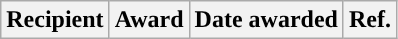<table class="wikitable sortable sortable" style="text-align: center">
<tr>
<th>Recipient</th>
<th>Award</th>
<th>Date awarded</th>
<th>Ref.</th>
</tr>
</table>
